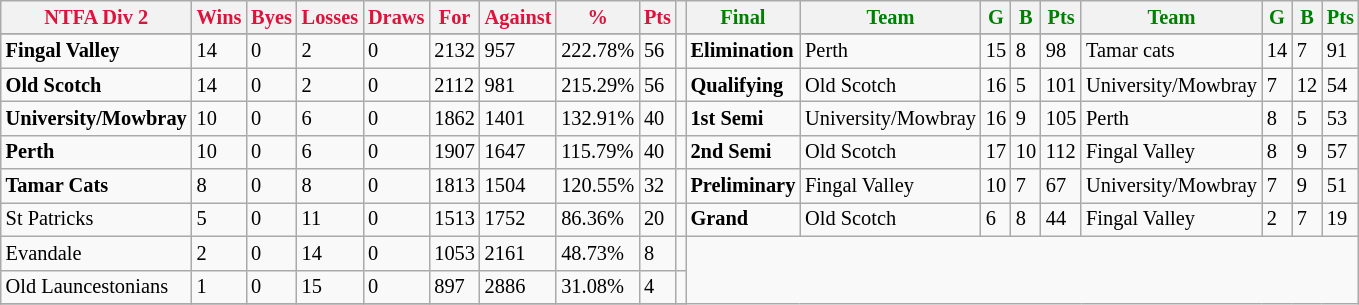<table style="font-size: 85%; text-align: left;" class="wikitable">
<tr>
<th style="color:crimson">NTFA Div 2</th>
<th style="color:crimson">Wins</th>
<th style="color:crimson">Byes</th>
<th style="color:crimson">Losses</th>
<th style="color:crimson">Draws</th>
<th style="color:crimson">For</th>
<th style="color:crimson">Against</th>
<th style="color:crimson">%</th>
<th style="color:crimson">Pts</th>
<th></th>
<th style="color:green">Final</th>
<th style="color:green">Team</th>
<th style="color:green">G</th>
<th style="color:green">B</th>
<th style="color:green">Pts</th>
<th style="color:green">Team</th>
<th style="color:green">G</th>
<th style="color:green">B</th>
<th style="color:green">Pts</th>
</tr>
<tr>
</tr>
<tr>
</tr>
<tr>
<td><strong>	Fingal Valley	</strong></td>
<td>14</td>
<td>0</td>
<td>2</td>
<td>0</td>
<td>2132</td>
<td>957</td>
<td>222.78%</td>
<td>56</td>
<td></td>
<td><strong>Elimination</strong></td>
<td>Perth</td>
<td>15</td>
<td>8</td>
<td>98</td>
<td>Tamar cats</td>
<td>14</td>
<td>7</td>
<td>91</td>
</tr>
<tr>
<td><strong>	Old Scotch	</strong></td>
<td>14</td>
<td>0</td>
<td>2</td>
<td>0</td>
<td>2112</td>
<td>981</td>
<td>215.29%</td>
<td>56</td>
<td></td>
<td><strong>Qualifying</strong></td>
<td>Old Scotch</td>
<td>16</td>
<td>5</td>
<td>101</td>
<td>University/Mowbray</td>
<td>7</td>
<td>12</td>
<td>54</td>
</tr>
<tr>
<td><strong>	University/Mowbray	</strong></td>
<td>10</td>
<td>0</td>
<td>6</td>
<td>0</td>
<td>1862</td>
<td>1401</td>
<td>132.91%</td>
<td>40</td>
<td></td>
<td><strong>1st Semi</strong></td>
<td>University/Mowbray</td>
<td>16</td>
<td>9</td>
<td>105</td>
<td>Perth</td>
<td>8</td>
<td>5</td>
<td>53</td>
</tr>
<tr>
<td><strong>	Perth	</strong></td>
<td>10</td>
<td>0</td>
<td>6</td>
<td>0</td>
<td>1907</td>
<td>1647</td>
<td>115.79%</td>
<td>40</td>
<td></td>
<td><strong>2nd Semi</strong></td>
<td>Old Scotch</td>
<td>17</td>
<td>10</td>
<td>112</td>
<td>Fingal Valley</td>
<td>8</td>
<td>9</td>
<td>57</td>
</tr>
<tr ||>
<td><strong>	Tamar Cats	</strong></td>
<td>8</td>
<td>0</td>
<td>8</td>
<td>0</td>
<td>1813</td>
<td>1504</td>
<td>120.55%</td>
<td>32</td>
<td></td>
<td><strong>Preliminary</strong></td>
<td>Fingal Valley</td>
<td>10</td>
<td>7</td>
<td>67</td>
<td>University/Mowbray</td>
<td>7</td>
<td>9</td>
<td>51</td>
</tr>
<tr>
<td>St Patricks</td>
<td>5</td>
<td>0</td>
<td>11</td>
<td>0</td>
<td>1513</td>
<td>1752</td>
<td>86.36%</td>
<td>20</td>
<td></td>
<td><strong>Grand</strong></td>
<td>Old Scotch</td>
<td>6</td>
<td>8</td>
<td>44</td>
<td>Fingal Valley</td>
<td>2</td>
<td>7</td>
<td>19</td>
</tr>
<tr>
<td>Evandale</td>
<td>2</td>
<td>0</td>
<td>14</td>
<td>0</td>
<td>1053</td>
<td>2161</td>
<td>48.73%</td>
<td>8</td>
<td></td>
</tr>
<tr>
<td>Old Launcestonians</td>
<td>1</td>
<td>0</td>
<td>15</td>
<td>0</td>
<td>897</td>
<td>2886</td>
<td>31.08%</td>
<td>4</td>
<td></td>
</tr>
<tr>
</tr>
</table>
